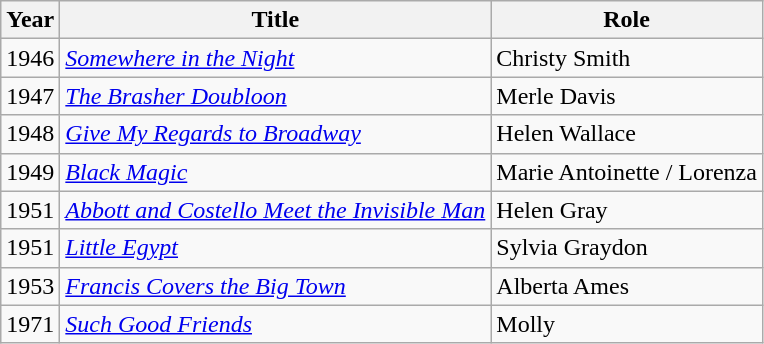<table class="wikitable">
<tr>
<th>Year</th>
<th>Title</th>
<th>Role</th>
</tr>
<tr>
<td>1946</td>
<td><em><a href='#'>Somewhere in the Night</a></em></td>
<td>Christy Smith</td>
</tr>
<tr>
<td>1947</td>
<td><em><a href='#'>The Brasher Doubloon</a></em></td>
<td>Merle Davis</td>
</tr>
<tr>
<td>1948</td>
<td><em><a href='#'>Give My Regards to Broadway</a></em></td>
<td>Helen Wallace</td>
</tr>
<tr>
<td>1949</td>
<td><em><a href='#'>Black Magic</a></em></td>
<td>Marie Antoinette / Lorenza</td>
</tr>
<tr>
<td>1951</td>
<td><em><a href='#'>Abbott and Costello Meet the Invisible Man</a></em></td>
<td>Helen Gray</td>
</tr>
<tr>
<td>1951</td>
<td><em><a href='#'>Little Egypt</a></em></td>
<td>Sylvia Graydon</td>
</tr>
<tr>
<td>1953</td>
<td><em><a href='#'>Francis Covers the Big Town</a></em></td>
<td>Alberta Ames</td>
</tr>
<tr>
<td>1971</td>
<td><em><a href='#'>Such Good Friends</a></em></td>
<td>Molly</td>
</tr>
</table>
